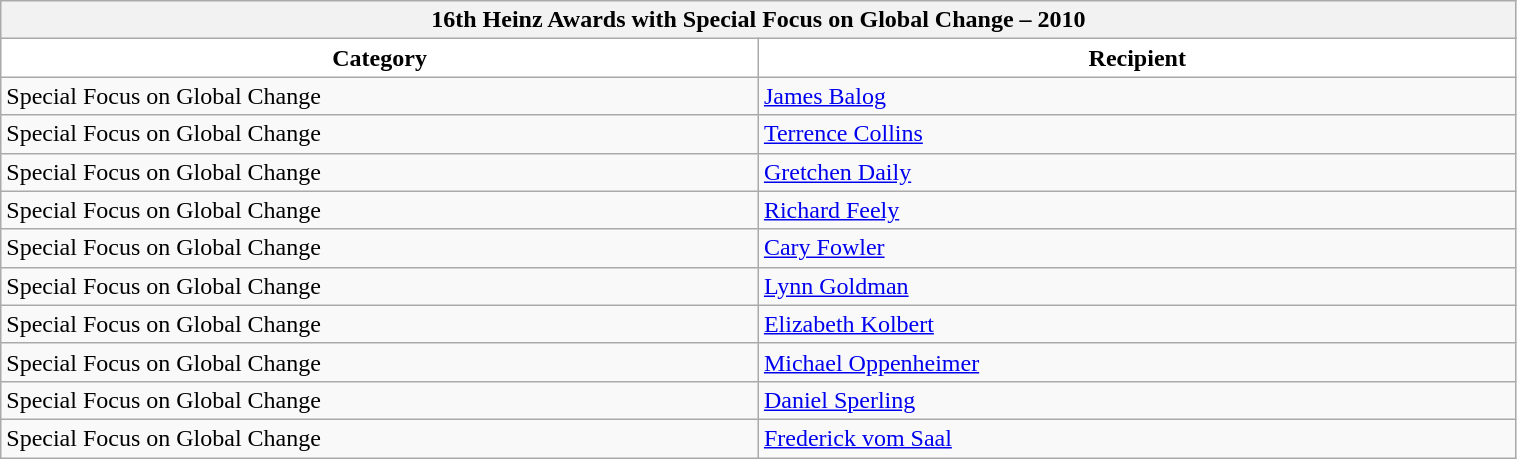<table class="wikitable" style="width:80%; text-align:left">
<tr>
<th style="background:cream" colspan=2><span>16th Heinz Awards with Special Focus on Global Change – 2010</span></th>
</tr>
<tr>
<th style="background:white; width:40%">Category</th>
<th style="background:white; width:40%">Recipient</th>
</tr>
<tr>
<td>Special Focus on Global Change</td>
<td><a href='#'>James Balog</a></td>
</tr>
<tr>
<td>Special Focus on Global Change</td>
<td><a href='#'>Terrence Collins</a></td>
</tr>
<tr>
<td>Special Focus on Global Change</td>
<td><a href='#'>Gretchen Daily</a></td>
</tr>
<tr>
<td>Special Focus on Global Change</td>
<td><a href='#'>Richard Feely</a></td>
</tr>
<tr>
<td>Special Focus on Global Change</td>
<td><a href='#'>Cary Fowler</a></td>
</tr>
<tr>
<td>Special Focus on Global Change</td>
<td><a href='#'>Lynn Goldman</a></td>
</tr>
<tr>
<td>Special Focus on Global Change</td>
<td><a href='#'>Elizabeth Kolbert</a></td>
</tr>
<tr>
<td>Special Focus on Global Change</td>
<td><a href='#'>Michael Oppenheimer</a></td>
</tr>
<tr>
<td>Special Focus on Global Change</td>
<td><a href='#'>Daniel Sperling</a></td>
</tr>
<tr>
<td>Special Focus on Global Change</td>
<td><a href='#'>Frederick vom Saal</a></td>
</tr>
</table>
